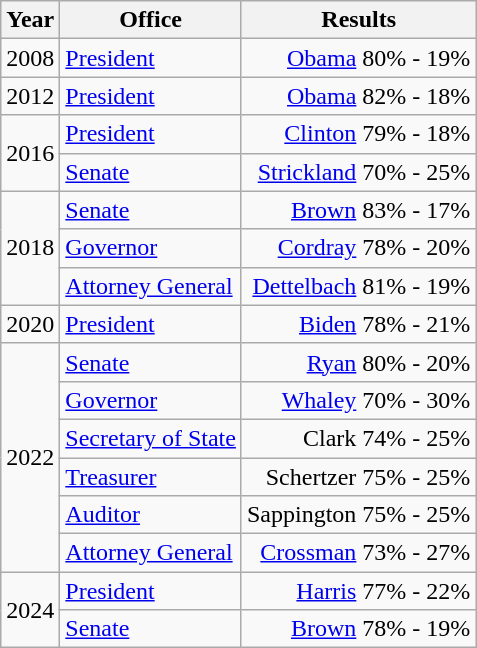<table class=wikitable>
<tr>
<th>Year</th>
<th>Office</th>
<th>Results</th>
</tr>
<tr>
<td>2008</td>
<td><a href='#'>President</a></td>
<td align="right" ><a href='#'>Obama</a> 80% - 19%</td>
</tr>
<tr>
<td>2012</td>
<td><a href='#'>President</a></td>
<td align="right" ><a href='#'>Obama</a> 82% - 18%</td>
</tr>
<tr>
<td rowspan=2>2016</td>
<td><a href='#'>President</a></td>
<td align="right" ><a href='#'>Clinton</a> 79% - 18%</td>
</tr>
<tr>
<td><a href='#'>Senate</a></td>
<td align="right" ><a href='#'>Strickland</a> 70% - 25%</td>
</tr>
<tr>
<td rowspan=3>2018</td>
<td><a href='#'>Senate</a></td>
<td align="right" ><a href='#'>Brown</a> 83% - 17%</td>
</tr>
<tr>
<td><a href='#'>Governor</a></td>
<td align="right" ><a href='#'>Cordray</a> 78% - 20%</td>
</tr>
<tr>
<td><a href='#'>Attorney General</a></td>
<td align="right" ><a href='#'>Dettelbach</a> 81% - 19%</td>
</tr>
<tr>
<td>2020</td>
<td><a href='#'>President</a></td>
<td align="right" ><a href='#'>Biden</a> 78% - 21%</td>
</tr>
<tr>
<td rowspan=6>2022</td>
<td><a href='#'>Senate</a></td>
<td align="right" ><a href='#'>Ryan</a> 80% - 20%</td>
</tr>
<tr>
<td><a href='#'>Governor</a></td>
<td align="right" ><a href='#'>Whaley</a> 70% - 30%</td>
</tr>
<tr>
<td><a href='#'>Secretary of State</a></td>
<td align="right" >Clark 74% - 25%</td>
</tr>
<tr>
<td><a href='#'>Treasurer</a></td>
<td align="right" >Schertzer 75% - 25%</td>
</tr>
<tr>
<td><a href='#'>Auditor</a></td>
<td align="right" >Sappington 75% - 25%</td>
</tr>
<tr>
<td><a href='#'>Attorney General</a></td>
<td align="right" ><a href='#'>Crossman</a> 73% - 27%</td>
</tr>
<tr>
<td rowspan=2>2024</td>
<td><a href='#'>President</a></td>
<td align="right" ><a href='#'>Harris</a> 77% - 22%</td>
</tr>
<tr>
<td><a href='#'>Senate</a></td>
<td align="right" ><a href='#'>Brown</a> 78% - 19%</td>
</tr>
</table>
